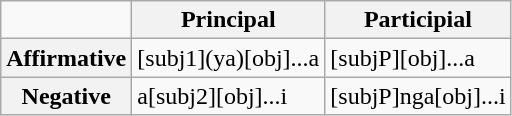<table class="wikitable">
<tr>
<td></td>
<th>Principal</th>
<th>Participial</th>
</tr>
<tr>
<th>Affirmative</th>
<td>[subj1](ya)[obj]...a</td>
<td>[subjP][obj]...a</td>
</tr>
<tr>
<th>Negative</th>
<td>a[subj2][obj]...i</td>
<td>[subjP]nga[obj]...i</td>
</tr>
</table>
